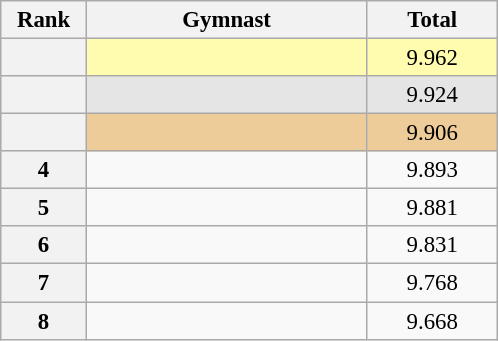<table class="wikitable sortable" style="text-align:center; font-size:95%">
<tr>
<th scope="col" style="width:50px;">Rank</th>
<th scope="col" style="width:180px;">Gymnast</th>
<th scope="col" style="width:80px;">Total</th>
</tr>
<tr style="background:#fffcaf;">
<th scope=row style="text-align:center"></th>
<td style="text-align:left;"></td>
<td>9.962</td>
</tr>
<tr style="background:#e5e5e5;">
<th scope=row style="text-align:center"></th>
<td style="text-align:left;"></td>
<td>9.924</td>
</tr>
<tr style="background:#ec9;">
<th scope=row style="text-align:center"></th>
<td style="text-align:left;"></td>
<td>9.906</td>
</tr>
<tr>
<th scope=row style="text-align:center">4</th>
<td style="text-align:left;"></td>
<td>9.893</td>
</tr>
<tr>
<th scope=row style="text-align:center">5</th>
<td style="text-align:left;"></td>
<td>9.881</td>
</tr>
<tr>
<th scope=row style="text-align:center">6</th>
<td style="text-align:left;"></td>
<td>9.831</td>
</tr>
<tr>
<th scope=row style="text-align:center">7</th>
<td style="text-align:left;"></td>
<td>9.768</td>
</tr>
<tr>
<th scope=row style="text-align:center">8</th>
<td style="text-align:left;"></td>
<td>9.668</td>
</tr>
</table>
